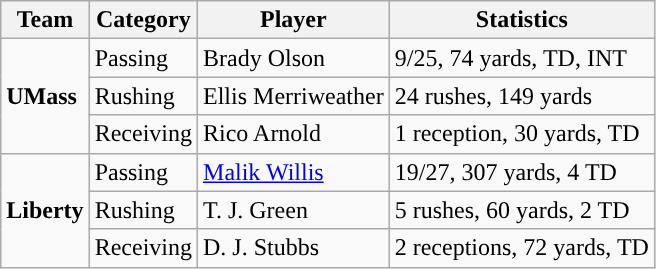<table class="wikitable" style="float: left;">
<tr>
<th>Team</th>
<th>Category</th>
<th>Player</th>
<th>Statistics</th>
</tr>
<tr>
<td rowspan=3><strong>UMass</strong></td>
<td>Passing</td>
<td>Brady Olson</td>
<td>9/25, 74 yards, TD, INT</td>
</tr>
<tr>
<td>Rushing</td>
<td>Ellis Merriweather</td>
<td>24 rushes, 149 yards</td>
</tr>
<tr>
<td>Receiving</td>
<td>Rico Arnold</td>
<td>1 reception, 30 yards, TD</td>
</tr>
<tr>
<td rowspan=3><strong>Liberty</strong></td>
<td>Passing</td>
<td><a href='#'>Malik Willis</a></td>
<td>19/27, 307 yards, 4 TD</td>
</tr>
<tr>
<td>Rushing</td>
<td>T. J. Green</td>
<td>5 rushes, 60 yards, 2 TD</td>
</tr>
<tr>
<td>Receiving</td>
<td>D. J. Stubbs</td>
<td>2 receptions, 72 yards, TD</td>
</tr>
</table>
